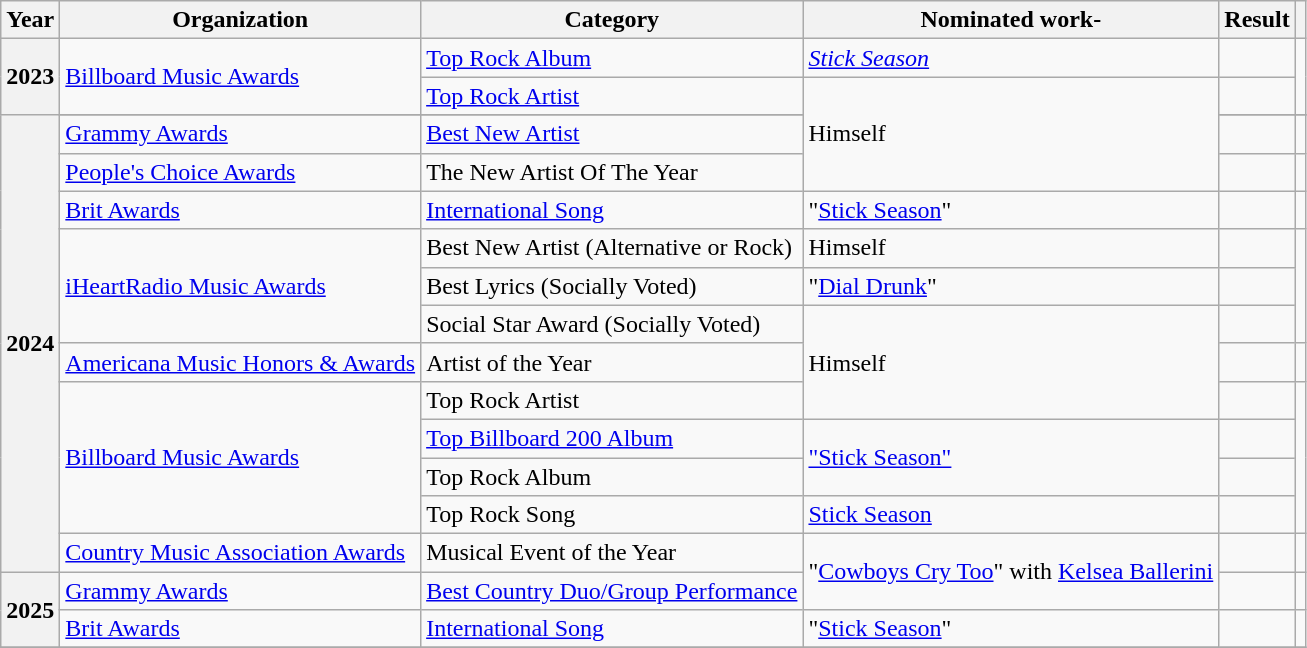<table class="wikitable sortable plainrowheaders">
<tr>
<th scope="col">Year</th>
<th scope="col">Organization</th>
<th scope="col">Category</th>
<th scope="col">Nominated work-</th>
<th scope="col">Result</th>
<th scope="col" class="unsortable"></th>
</tr>
<tr>
<th rowspan="2">2023</th>
<td rowspan="2" scope="row"><a href='#'>Billboard Music Awards</a></td>
<td><a href='#'>Top Rock Album</a></td>
<td><a href='#'><em>Stick Season</em></a></td>
<td></td>
<td rowspan="2"></td>
</tr>
<tr>
<td><a href='#'>Top Rock Artist</a></td>
<td rowspan=4>Himself</td>
<td></td>
</tr>
<tr>
<th rowspan="13">2024</th>
</tr>
<tr>
<td><a href='#'>Grammy Awards</a></td>
<td><a href='#'>Best New Artist</a></td>
<td></td>
<td></td>
</tr>
<tr>
<td><a href='#'>People's Choice Awards</a></td>
<td>The New Artist Of The Year</td>
<td></td>
<td></td>
</tr>
<tr>
<td><a href='#'>Brit Awards</a></td>
<td><a href='#'>International Song</a></td>
<td>"<a href='#'>Stick Season</a>"</td>
<td></td>
<td></td>
</tr>
<tr>
<td rowspan="3"><a href='#'>iHeartRadio Music Awards</a></td>
<td>Best New Artist (Alternative or Rock)</td>
<td>Himself</td>
<td></td>
<td rowspan="3"></td>
</tr>
<tr>
<td>Best Lyrics (Socially Voted)</td>
<td>"<a href='#'>Dial Drunk</a>"</td>
<td></td>
</tr>
<tr>
<td>Social Star Award (Socially Voted)</td>
<td rowspan=3>Himself</td>
<td></td>
</tr>
<tr>
<td><a href='#'>Americana Music Honors & Awards</a></td>
<td>Artist of the Year</td>
<td></td>
<td></td>
</tr>
<tr>
<td rowspan="4"><a href='#'>Billboard Music Awards</a></td>
<td>Top Rock Artist</td>
<td></td>
<td rowspan="4"></td>
</tr>
<tr>
<td><a href='#'>Top Billboard 200 Album</a></td>
<td rowspan="2"><a href='#'>"Stick Season"</a></td>
<td></td>
</tr>
<tr>
<td>Top Rock Album</td>
<td></td>
</tr>
<tr>
<td>Top Rock Song</td>
<td><a href='#'>Stick Season</a></td>
<td></td>
</tr>
<tr>
<td><a href='#'>Country Music Association Awards</a></td>
<td>Musical Event of the Year</td>
<td rowspan="2">"<a href='#'>Cowboys Cry Too</a>" with <a href='#'>Kelsea Ballerini</a></td>
<td></td>
<td></td>
</tr>
<tr>
<th rowspan="2">2025</th>
<td><a href='#'>Grammy Awards</a></td>
<td><a href='#'>Best Country Duo/Group Performance</a></td>
<td></td>
<td></td>
</tr>
<tr>
<td><a href='#'>Brit Awards</a></td>
<td><a href='#'>International Song</a></td>
<td>"<a href='#'>Stick Season</a>"</td>
<td></td>
<td></td>
</tr>
<tr>
</tr>
</table>
